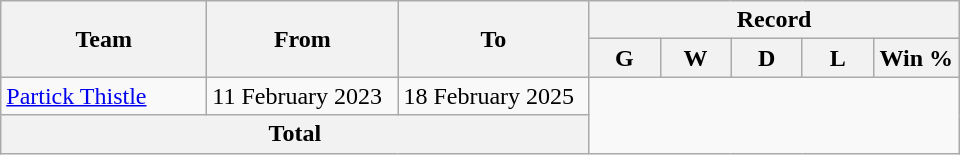<table class="wikitable" style="text-align: center;">
<tr>
<th rowspan="2!" style="width:130px;">Team</th>
<th rowspan="2!" style="width:120px;">From</th>
<th rowspan="2!" style="width:120px;">To</th>
<th colspan=5>Record</th>
</tr>
<tr>
<th width=40>G</th>
<th width=40>W</th>
<th width=40>D</th>
<th width=40>L</th>
<th width=50>Win %</th>
</tr>
<tr>
<td align=left><a href='#'>Partick Thistle</a></td>
<td align=left>11 February 2023</td>
<td align=left>18 February 2025<br></td>
</tr>
<tr>
<th colspan=3>Total<br></th>
</tr>
</table>
